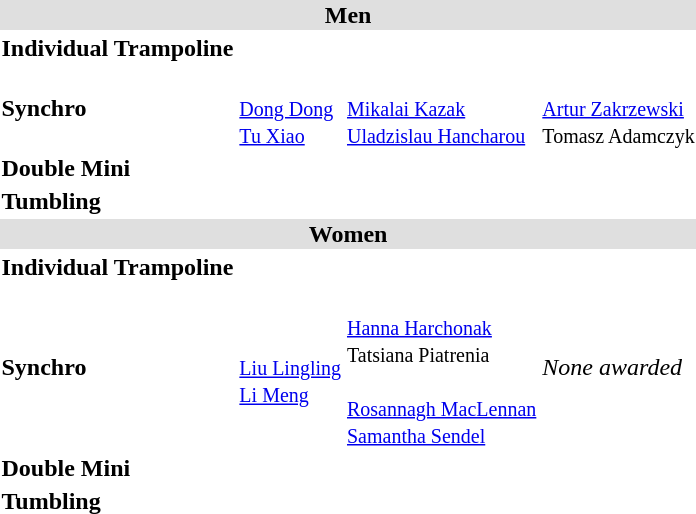<table>
<tr bgcolor="DFDFDF">
<td colspan="4" align="center"><strong>Men</strong></td>
</tr>
<tr>
<th scope=row style="text-align:left">Individual Trampoline</th>
<td></td>
<td></td>
<td></td>
</tr>
<tr>
<th scope=row style="text-align:left">Synchro</th>
<td><br><small><a href='#'>Dong Dong</a><br><a href='#'>Tu Xiao</a></small></td>
<td><br><small><a href='#'>Mikalai Kazak</a><br><a href='#'>Uladzislau Hancharou</a></small></td>
<td><br><small><a href='#'>Artur Zakrzewski</a><br>Tomasz Adamczyk</small></td>
</tr>
<tr>
<th scope=row style="text-align:left">Double Mini</th>
<td></td>
<td></td>
<td></td>
</tr>
<tr>
<th scope=row style="text-align:left">Tumbling</th>
<td></td>
<td></td>
<td></td>
</tr>
<tr bgcolor="DFDFDF">
<td colspan="4" align="center"><strong>Women</strong></td>
</tr>
<tr>
<th scope=row style="text-align:left">Individual Trampoline</th>
<td></td>
<td></td>
<td></td>
</tr>
<tr>
<th scope=row style="text-align:left">Synchro</th>
<td><br><small><a href='#'>Liu Lingling</a><br><a href='#'>Li Meng</a></small></td>
<td><br><small><a href='#'>Hanna Harchonak</a><br>Tatsiana Piatrenia</small><br><br><small><a href='#'>Rosannagh MacLennan</a><br><a href='#'>Samantha Sendel</a></small></td>
<td><em>None awarded</em></td>
</tr>
<tr>
<th scope=row style="text-align:left">Double Mini</th>
<td></td>
<td></td>
<td></td>
</tr>
<tr>
<th scope=row style="text-align:left">Tumbling</th>
<td></td>
<td></td>
<td></td>
</tr>
</table>
